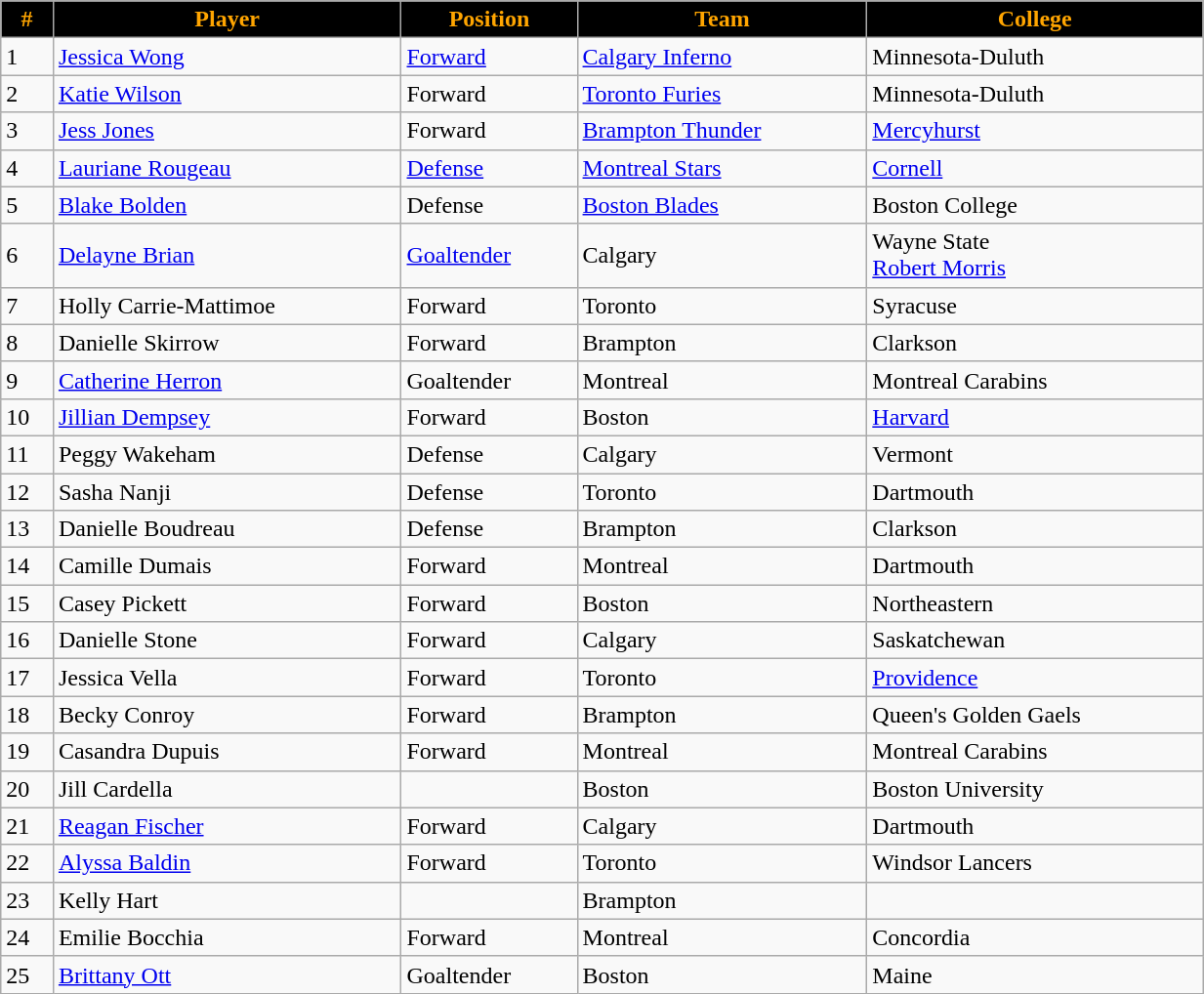<table class="wikitable" width="65%">
<tr align="center"  style="background:black;color:orange;">
<td><strong>#</strong></td>
<td><strong>Player</strong></td>
<td><strong>Position</strong></td>
<td><strong>Team</strong></td>
<td><strong>College</strong></td>
</tr>
<tr>
<td>1</td>
<td><a href='#'>Jessica Wong</a></td>
<td><a href='#'>Forward</a></td>
<td><a href='#'>Calgary Inferno</a></td>
<td>Minnesota-Duluth</td>
</tr>
<tr>
<td>2</td>
<td><a href='#'>Katie Wilson</a></td>
<td>Forward</td>
<td><a href='#'>Toronto Furies</a></td>
<td>Minnesota-Duluth</td>
</tr>
<tr>
<td>3</td>
<td><a href='#'>Jess Jones</a></td>
<td>Forward</td>
<td><a href='#'>Brampton Thunder</a></td>
<td><a href='#'>Mercyhurst</a></td>
</tr>
<tr>
<td>4</td>
<td><a href='#'>Lauriane Rougeau</a></td>
<td><a href='#'>Defense</a></td>
<td><a href='#'>Montreal Stars</a></td>
<td><a href='#'>Cornell</a></td>
</tr>
<tr>
<td>5</td>
<td><a href='#'>Blake Bolden</a></td>
<td>Defense</td>
<td><a href='#'>Boston Blades</a></td>
<td>Boston College</td>
</tr>
<tr>
<td>6</td>
<td><a href='#'>Delayne Brian</a></td>
<td><a href='#'>Goaltender</a></td>
<td>Calgary</td>
<td>Wayne State<br><a href='#'>Robert Morris</a></td>
</tr>
<tr>
<td>7</td>
<td>Holly Carrie-Mattimoe</td>
<td>Forward</td>
<td>Toronto</td>
<td>Syracuse</td>
</tr>
<tr>
<td>8</td>
<td>Danielle Skirrow</td>
<td>Forward</td>
<td>Brampton</td>
<td>Clarkson</td>
</tr>
<tr>
<td>9</td>
<td><a href='#'>Catherine Herron</a></td>
<td>Goaltender</td>
<td>Montreal</td>
<td>Montreal Carabins</td>
</tr>
<tr>
<td>10</td>
<td><a href='#'>Jillian Dempsey</a></td>
<td>Forward</td>
<td>Boston</td>
<td><a href='#'>Harvard</a></td>
</tr>
<tr>
<td>11</td>
<td>Peggy Wakeham</td>
<td>Defense</td>
<td>Calgary</td>
<td>Vermont</td>
</tr>
<tr>
<td>12</td>
<td>Sasha Nanji</td>
<td>Defense</td>
<td>Toronto</td>
<td>Dartmouth</td>
</tr>
<tr>
<td>13</td>
<td>Danielle Boudreau</td>
<td>Defense</td>
<td>Brampton</td>
<td>Clarkson</td>
</tr>
<tr>
<td>14</td>
<td>Camille Dumais</td>
<td>Forward</td>
<td>Montreal</td>
<td>Dartmouth</td>
</tr>
<tr>
<td>15</td>
<td>Casey Pickett</td>
<td>Forward</td>
<td>Boston</td>
<td>Northeastern</td>
</tr>
<tr>
<td>16</td>
<td>Danielle Stone</td>
<td>Forward</td>
<td>Calgary</td>
<td>Saskatchewan</td>
</tr>
<tr>
<td>17</td>
<td>Jessica Vella</td>
<td>Forward</td>
<td>Toronto</td>
<td><a href='#'>Providence</a></td>
</tr>
<tr>
<td>18</td>
<td>Becky Conroy</td>
<td>Forward</td>
<td>Brampton</td>
<td>Queen's Golden Gaels</td>
</tr>
<tr>
<td>19</td>
<td>Casandra Dupuis</td>
<td>Forward</td>
<td>Montreal</td>
<td>Montreal Carabins</td>
</tr>
<tr>
<td>20</td>
<td>Jill Cardella</td>
<td></td>
<td>Boston</td>
<td>Boston University</td>
</tr>
<tr>
<td>21</td>
<td><a href='#'>Reagan Fischer</a></td>
<td>Forward</td>
<td>Calgary</td>
<td>Dartmouth</td>
</tr>
<tr>
<td>22</td>
<td><a href='#'>Alyssa Baldin</a></td>
<td>Forward</td>
<td>Toronto</td>
<td>Windsor Lancers</td>
</tr>
<tr>
<td>23</td>
<td>Kelly Hart</td>
<td></td>
<td>Brampton</td>
<td></td>
</tr>
<tr>
<td>24</td>
<td>Emilie Bocchia</td>
<td>Forward</td>
<td>Montreal</td>
<td>Concordia</td>
</tr>
<tr>
<td>25</td>
<td><a href='#'>Brittany Ott</a></td>
<td>Goaltender</td>
<td>Boston</td>
<td>Maine</td>
</tr>
</table>
